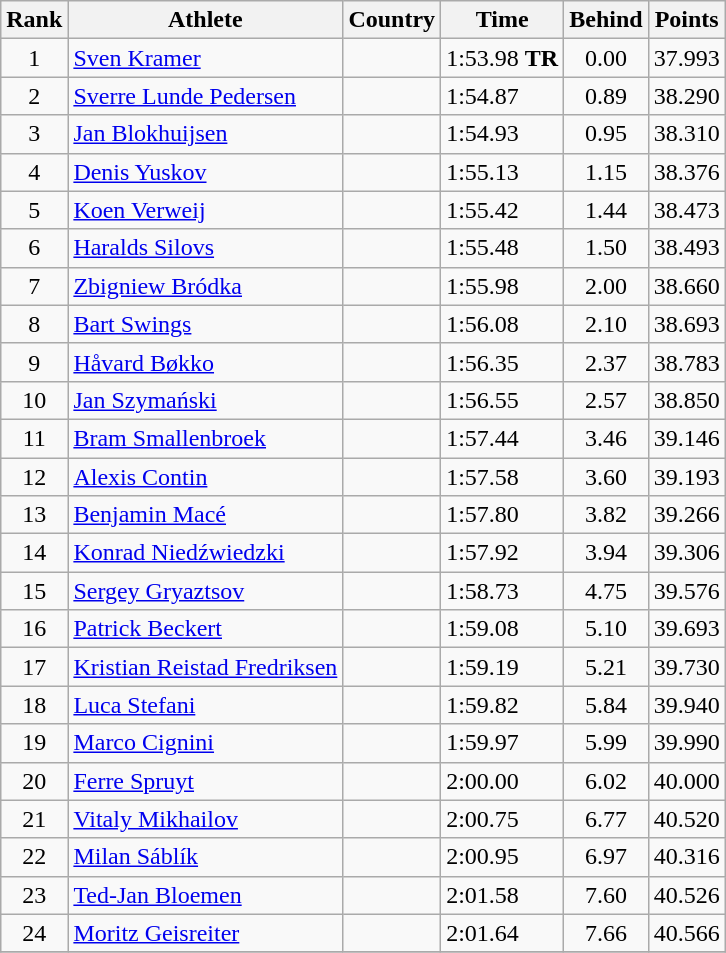<table class="wikitable" style="text-align:center">
<tr>
<th>Rank</th>
<th>Athlete</th>
<th>Country</th>
<th>Time</th>
<th>Behind</th>
<th>Points</th>
</tr>
<tr>
<td>1</td>
<td align="left"><a href='#'>Sven Kramer</a></td>
<td align="left"></td>
<td align="left">1:53.98 <strong>TR</strong></td>
<td>0.00</td>
<td align="left">37.993</td>
</tr>
<tr>
<td>2</td>
<td align="left"><a href='#'>Sverre Lunde Pedersen</a></td>
<td align="left"></td>
<td align="left">1:54.87</td>
<td>0.89</td>
<td align="left">38.290</td>
</tr>
<tr>
<td>3</td>
<td align="left"><a href='#'>Jan Blokhuijsen</a></td>
<td align="left"></td>
<td align="left">1:54.93</td>
<td>0.95</td>
<td align="left">38.310</td>
</tr>
<tr>
<td>4</td>
<td align="left"><a href='#'>Denis Yuskov</a></td>
<td align="left"></td>
<td align="left">1:55.13</td>
<td>1.15</td>
<td align="left">38.376</td>
</tr>
<tr>
<td>5</td>
<td align="left"><a href='#'>Koen Verweij</a></td>
<td align="left"></td>
<td align="left">1:55.42</td>
<td>1.44</td>
<td align="left">38.473</td>
</tr>
<tr>
<td>6</td>
<td align="left"><a href='#'>Haralds Silovs</a></td>
<td align="left"></td>
<td align="left">1:55.48</td>
<td>1.50</td>
<td align="left">38.493</td>
</tr>
<tr>
<td>7</td>
<td align="left"><a href='#'>Zbigniew Bródka</a></td>
<td align="left"></td>
<td align="left">1:55.98</td>
<td>2.00</td>
<td align="left">38.660</td>
</tr>
<tr>
<td>8</td>
<td align="left"><a href='#'>Bart Swings</a></td>
<td align="left"></td>
<td align="left">1:56.08</td>
<td>2.10</td>
<td align="left">38.693</td>
</tr>
<tr>
<td>9</td>
<td align="left"><a href='#'>Håvard Bøkko</a></td>
<td align="left"></td>
<td align="left">1:56.35</td>
<td>2.37</td>
<td align="left">38.783</td>
</tr>
<tr>
<td>10</td>
<td align="left"><a href='#'>Jan Szymański</a></td>
<td align="left"></td>
<td align="left">1:56.55</td>
<td>2.57</td>
<td align="left">38.850</td>
</tr>
<tr>
<td>11</td>
<td align="left"><a href='#'>Bram Smallenbroek</a></td>
<td align="left"></td>
<td align="left">1:57.44</td>
<td>3.46</td>
<td align="left">39.146</td>
</tr>
<tr>
<td>12</td>
<td align="left"><a href='#'>Alexis Contin</a></td>
<td align="left"></td>
<td align="left">1:57.58</td>
<td>3.60</td>
<td align="left">39.193</td>
</tr>
<tr>
<td>13</td>
<td align="left"><a href='#'>Benjamin Macé</a></td>
<td align="left"></td>
<td align="left">1:57.80</td>
<td>3.82</td>
<td align="left">39.266</td>
</tr>
<tr>
<td>14</td>
<td align="left"><a href='#'>Konrad Niedźwiedzki</a></td>
<td align="left"></td>
<td align="left">1:57.92</td>
<td>3.94</td>
<td align="left">39.306</td>
</tr>
<tr>
<td>15</td>
<td align="left"><a href='#'>Sergey Gryaztsov</a></td>
<td align="left"></td>
<td align="left">1:58.73</td>
<td>4.75</td>
<td align="left">39.576</td>
</tr>
<tr>
<td>16</td>
<td align="left"><a href='#'>Patrick Beckert</a></td>
<td align="left"></td>
<td align="left">1:59.08</td>
<td>5.10</td>
<td align="left">39.693</td>
</tr>
<tr>
<td>17</td>
<td align="left"><a href='#'>Kristian Reistad Fredriksen</a></td>
<td align="left"></td>
<td align="left">1:59.19</td>
<td>5.21</td>
<td align="left">39.730</td>
</tr>
<tr>
<td>18</td>
<td align="left"><a href='#'>Luca Stefani</a></td>
<td align="left"></td>
<td align="left">1:59.82</td>
<td>5.84</td>
<td align="left">39.940</td>
</tr>
<tr>
<td>19</td>
<td align="left"><a href='#'>Marco Cignini</a></td>
<td align="left"></td>
<td align="left">1:59.97</td>
<td>5.99</td>
<td align="left">39.990</td>
</tr>
<tr>
<td>20</td>
<td align="left"><a href='#'>Ferre Spruyt</a></td>
<td align="left"></td>
<td align="left">2:00.00</td>
<td>6.02</td>
<td align="left">40.000</td>
</tr>
<tr>
<td>21</td>
<td align="left"><a href='#'>Vitaly Mikhailov</a></td>
<td align="left"></td>
<td align="left">2:00.75</td>
<td>6.77</td>
<td align="left">40.520</td>
</tr>
<tr>
<td>22</td>
<td align="left"><a href='#'>Milan Sáblík</a></td>
<td align="left"></td>
<td align="left">2:00.95</td>
<td>6.97</td>
<td align="left">40.316</td>
</tr>
<tr>
<td>23</td>
<td align="left"><a href='#'>Ted-Jan Bloemen</a></td>
<td align="left"></td>
<td align="left">2:01.58</td>
<td>7.60</td>
<td align="left">40.526</td>
</tr>
<tr>
<td>24</td>
<td align="left"><a href='#'>Moritz Geisreiter</a></td>
<td align="left"></td>
<td align="left">2:01.64</td>
<td>7.66</td>
<td align="left">40.566</td>
</tr>
<tr>
</tr>
</table>
